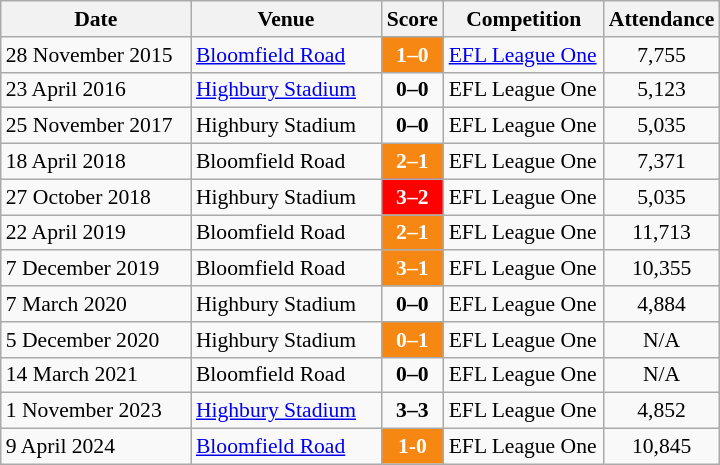<table class="wikitable" style="font-size:90%">
<tr>
<th width=120>Date</th>
<th width=120>Venue</th>
<th width=35>Score</th>
<th width=100>Competition</th>
<th width=70>Attendance</th>
</tr>
<tr>
<td>28 November 2015</td>
<td><a href='#'>Bloomfield Road</a></td>
<td bgcolor=#F68712 style="text-align:center; color:#FFFFFF;"><strong>1–0</strong></td>
<td><a href='#'>EFL League One</a></td>
<td style="text-align:center;">7,755</td>
</tr>
<tr>
<td>23 April 2016</td>
<td><a href='#'>Highbury Stadium</a></td>
<td style="text-align:center"><strong>0–0</strong></td>
<td>EFL League One</td>
<td style="text-align:center;">5,123</td>
</tr>
<tr>
<td>25 November 2017</td>
<td>Highbury Stadium</td>
<td style="text-align:center"><strong>0–0</strong></td>
<td>EFL League One</td>
<td style="text-align:center;">5,035</td>
</tr>
<tr>
<td>18 April 2018</td>
<td>Bloomfield Road</td>
<td bgcolor=#F68712 style="text-align:center; color:#FFFFFF;"><strong>2–1</strong></td>
<td>EFL League One</td>
<td style="text-align:center;">7,371</td>
</tr>
<tr>
<td>27 October 2018</td>
<td>Highbury Stadium</td>
<td bgcolor=#FF0000 style="text-align:center; color:#FFFFFF;"><strong>3–2</strong></td>
<td>EFL League One</td>
<td style="text-align:center;">5,035</td>
</tr>
<tr>
<td>22 April 2019</td>
<td>Bloomfield Road</td>
<td bgcolor=#F68712 style="text-align:center; color:#FFFFFF;"><strong>2–1</strong></td>
<td>EFL League One</td>
<td style="text-align:center;">11,713</td>
</tr>
<tr>
<td>7 December 2019</td>
<td>Bloomfield Road</td>
<td bgcolor=#F68712 style="text-align:center; color:#FFFFFF;"><strong>3–1</strong></td>
<td>EFL League One</td>
<td style="text-align:center;">10,355</td>
</tr>
<tr>
<td>7 March 2020</td>
<td>Highbury Stadium</td>
<td style="text-align:center"><strong>0–0</strong></td>
<td>EFL League One</td>
<td style="text-align:center;">4,884</td>
</tr>
<tr>
<td>5 December 2020</td>
<td>Highbury Stadium</td>
<td bgcolor=#F68712 style="text-align:center; color:#FFFFFF;"><strong>0–1</strong></td>
<td>EFL League One</td>
<td style="text-align:center;">N/A</td>
</tr>
<tr>
<td>14 March 2021</td>
<td>Bloomfield Road</td>
<td style="text-align:center"><strong>0–0</strong></td>
<td>EFL League One</td>
<td style="text-align:center;">N/A</td>
</tr>
<tr>
<td>1 November 2023</td>
<td><a href='#'>Highbury Stadium</a></td>
<td style="text-align:center"><strong>3–3</strong></td>
<td>EFL League One</td>
<td style="text-align:center;">4,852</td>
</tr>
<tr>
<td>9 April 2024</td>
<td><a href='#'>Bloomfield Road</a></td>
<td bgcolor=#F68712 style="text-align:center; color:#FFFFFF;"><strong>1-0</strong></td>
<td>EFL League One</td>
<td style="text-align:center;">10,845</td>
</tr>
</table>
